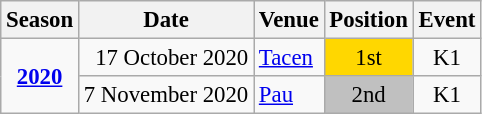<table class="wikitable" style="text-align:center; font-size:95%;">
<tr>
<th>Season</th>
<th>Date</th>
<th>Venue</th>
<th>Position</th>
<th>Event</th>
</tr>
<tr>
<td rowspan=2><strong><a href='#'>2020</a></strong></td>
<td align=right>17 October 2020</td>
<td align=left><a href='#'>Tacen</a></td>
<td bgcolor=gold>1st</td>
<td>K1</td>
</tr>
<tr>
<td>7 November 2020</td>
<td align=left><a href='#'>Pau</a></td>
<td bgcolor=silver>2nd</td>
<td>K1</td>
</tr>
</table>
